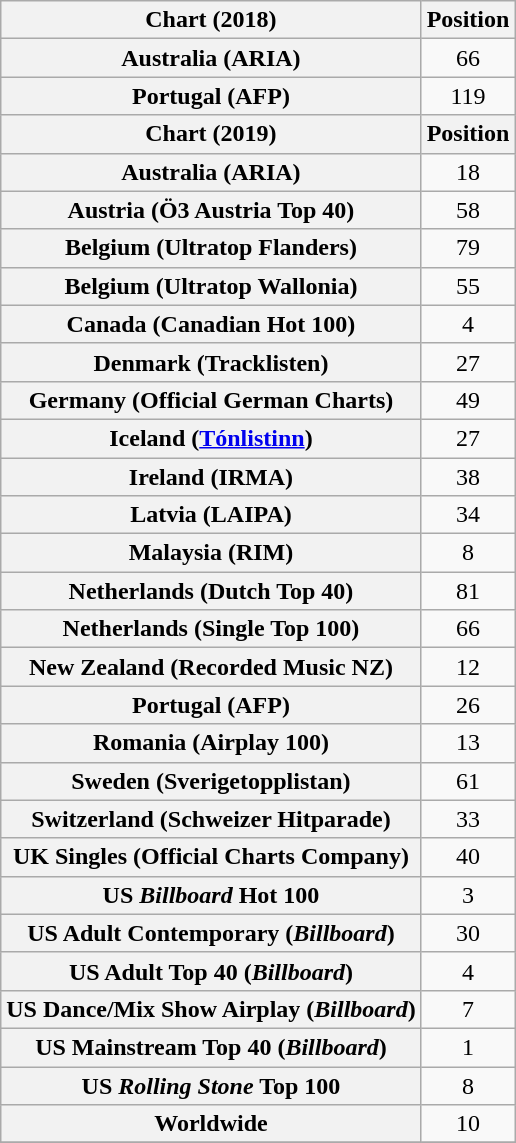<table class="wikitable sortable plainrowheaders" style="text-align:center">
<tr>
<th scope="col">Chart (2018)</th>
<th scope="col">Position</th>
</tr>
<tr>
<th scope="row">Australia (ARIA)</th>
<td>66</td>
</tr>
<tr>
<th scope="row">Portugal (AFP)</th>
<td>119</td>
</tr>
<tr>
<th scope="col">Chart (2019)</th>
<th scope="col">Position</th>
</tr>
<tr>
<th scope="row">Australia (ARIA)</th>
<td>18</td>
</tr>
<tr>
<th scope="row">Austria (Ö3 Austria Top 40)</th>
<td>58</td>
</tr>
<tr>
<th scope="row">Belgium (Ultratop Flanders)</th>
<td>79</td>
</tr>
<tr>
<th scope="row">Belgium (Ultratop Wallonia)</th>
<td>55</td>
</tr>
<tr>
<th scope="row">Canada (Canadian Hot 100)</th>
<td>4</td>
</tr>
<tr>
<th scope="row">Denmark (Tracklisten)</th>
<td>27</td>
</tr>
<tr>
<th scope="row">Germany (Official German Charts)</th>
<td>49</td>
</tr>
<tr>
<th scope="row">Iceland (<a href='#'>Tónlistinn</a>)</th>
<td>27</td>
</tr>
<tr>
<th scope="row">Ireland (IRMA)</th>
<td>38</td>
</tr>
<tr>
<th scope="row">Latvia (LAIPA)</th>
<td>34</td>
</tr>
<tr>
<th scope="row">Malaysia (RIM)</th>
<td>8</td>
</tr>
<tr>
<th scope="row">Netherlands (Dutch Top 40)</th>
<td>81</td>
</tr>
<tr>
<th scope="row">Netherlands (Single Top 100)</th>
<td>66</td>
</tr>
<tr>
<th scope="row">New Zealand (Recorded Music NZ)</th>
<td>12</td>
</tr>
<tr>
<th scope="row">Portugal (AFP)</th>
<td>26</td>
</tr>
<tr>
<th scope="row">Romania (Airplay 100)</th>
<td>13</td>
</tr>
<tr>
<th scope="row">Sweden (Sverigetopplistan)</th>
<td>61</td>
</tr>
<tr>
<th scope="row">Switzerland (Schweizer Hitparade)</th>
<td>33</td>
</tr>
<tr>
<th scope="row">UK Singles (Official Charts Company)</th>
<td>40</td>
</tr>
<tr>
<th scope="row">US <em>Billboard</em> Hot 100</th>
<td>3</td>
</tr>
<tr>
<th scope="row">US Adult Contemporary (<em>Billboard</em>)</th>
<td>30</td>
</tr>
<tr>
<th scope="row">US Adult Top 40 (<em>Billboard</em>)</th>
<td>4</td>
</tr>
<tr>
<th scope="row">US Dance/Mix Show Airplay (<em>Billboard</em>)</th>
<td>7</td>
</tr>
<tr>
<th scope="row">US Mainstream Top 40 (<em>Billboard</em>)</th>
<td>1</td>
</tr>
<tr>
<th scope="row">US <em>Rolling Stone</em> Top 100</th>
<td>8</td>
</tr>
<tr>
<th scope="row">Worldwide</th>
<td>10</td>
</tr>
<tr>
</tr>
</table>
